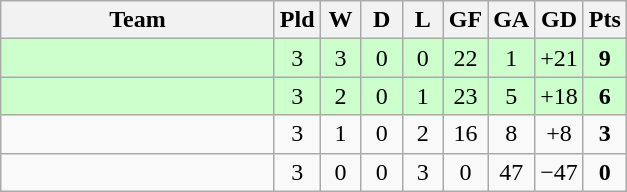<table class="wikitable" style="text-align: center;">
<tr>
<th width="175">Team</th>
<th width="20">Pld</th>
<th width="20">W</th>
<th width="20">D</th>
<th width="20">L</th>
<th width="20">GF</th>
<th width="20">GA</th>
<th width="20">GD</th>
<th width="20">Pts</th>
</tr>
<tr bgcolor=#ccffcc>
<td align=left></td>
<td>3</td>
<td>3</td>
<td>0</td>
<td>0</td>
<td>22</td>
<td>1</td>
<td>+21</td>
<td><strong>9</strong></td>
</tr>
<tr bgcolor=#ccffcc>
<td align=left></td>
<td>3</td>
<td>2</td>
<td>0</td>
<td>1</td>
<td>23</td>
<td>5</td>
<td>+18</td>
<td><strong>6</strong></td>
</tr>
<tr>
<td align=left></td>
<td>3</td>
<td>1</td>
<td>0</td>
<td>2</td>
<td>16</td>
<td>8</td>
<td>+8</td>
<td><strong>3</strong></td>
</tr>
<tr>
<td align=left></td>
<td>3</td>
<td>0</td>
<td>0</td>
<td>3</td>
<td>0</td>
<td>47</td>
<td>−47</td>
<td><strong>0</strong></td>
</tr>
</table>
